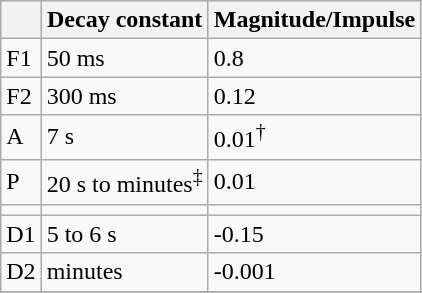<table class="wikitable">
<tr>
<th></th>
<th>Decay constant</th>
<th>Magnitude/Impulse</th>
</tr>
<tr>
<td>F1</td>
<td>50 ms</td>
<td>0.8</td>
</tr>
<tr>
<td>F2</td>
<td>300 ms</td>
<td>0.12</td>
</tr>
<tr>
<td>A</td>
<td>7 s</td>
<td>0.01<sup>†</sup></td>
</tr>
<tr>
<td>P</td>
<td>20 s to minutes<sup>‡</sup></td>
<td>0.01</td>
</tr>
<tr>
<td></td>
<td></td>
<td></td>
</tr>
<tr>
<td>D1</td>
<td>5 to 6 s</td>
<td>-0.15</td>
</tr>
<tr>
<td>D2</td>
<td>minutes</td>
<td>-0.001</td>
</tr>
<tr>
</tr>
</table>
